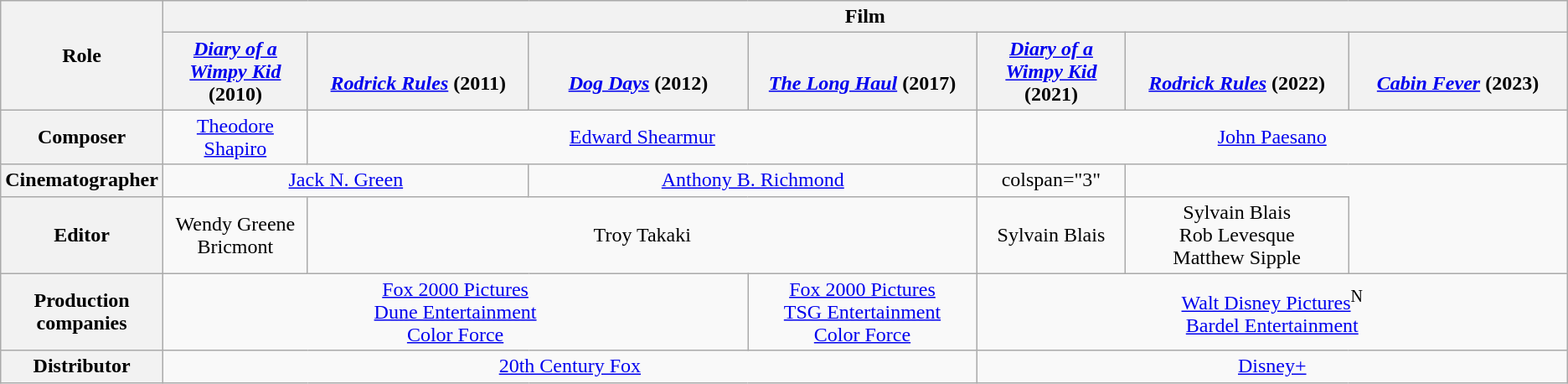<table class="wikitable" style="text-align:center" "width:125%;">
<tr>
<th rowspan="2">Role</th>
<th colspan="7">Film</th>
</tr>
<tr>
<th style="width:10%;"><em><a href='#'>Diary of a Wimpy Kid</a></em> (2010)</th>
<th style="width:16%;"><em><a href='#'> <br>Rodrick Rules</a></em> (2011)</th>
<th style="width:16%;"><em><a href='#'> <br>Dog Days</a></em> (2012)</th>
<th style="width:16%;"><em><a href='#'> <br>The Long Haul</a></em> (2017)</th>
<th style="width:10%;"><em><a href='#'>Diary of a Wimpy Kid</a></em> (2021)</th>
<th style="width:16%;"><em><a href='#'> <br>Rodrick Rules</a></em> (2022)</th>
<th style="width:16%;"><em><a href='#'> <br>Cabin Fever</a></em> (2023)</th>
</tr>
<tr>
<th>Composer</th>
<td><a href='#'>Theodore Shapiro</a></td>
<td colspan="3"><a href='#'>Edward Shearmur</a></td>
<td colspan="3"><a href='#'>John Paesano</a></td>
</tr>
<tr>
<th>Cinematographer</th>
<td colspan="2"><a href='#'>Jack N. Green</a></td>
<td colspan="2"><a href='#'>Anthony B. Richmond</a></td>
<td>colspan="3" </td>
</tr>
<tr>
<th>Editor</th>
<td>Wendy Greene Bricmont</td>
<td colspan="3">Troy Takaki</td>
<td>Sylvain Blais</td>
<td>Sylvain Blais<br>Rob Levesque<br>Matthew Sipple</td>
</tr>
<tr>
<th>Production companies</th>
<td colspan="3"><a href='#'>Fox 2000 Pictures</a><br><a href='#'>Dune Entertainment</a><br><a href='#'>Color Force</a></td>
<td><a href='#'>Fox 2000 Pictures</a><br><a href='#'>TSG Entertainment</a><br><a href='#'>Color Force</a></td>
<td colspan="3"><a href='#'>Walt Disney Pictures</a><sup>N</sup><br><a href='#'>Bardel Entertainment</a></td>
</tr>
<tr>
<th>Distributor</th>
<td colspan="4"><a href='#'>20th Century Fox</a></td>
<td colspan="3"><a href='#'>Disney+</a></td>
</tr>
</table>
